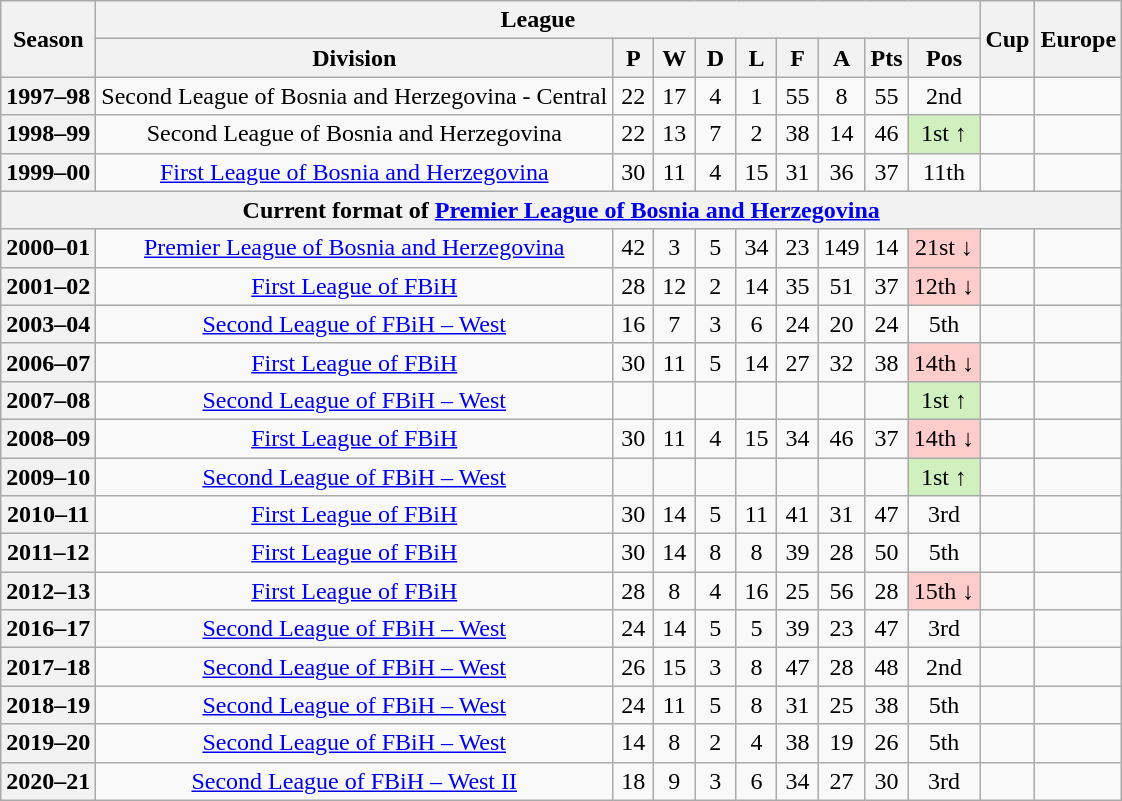<table class="wikitable" style="text-align: center">
<tr>
<th rowspan="2">Season</th>
<th colspan="9">League</th>
<th rowspan="2">Cup</th>
<th rowspan="2">Europe</th>
</tr>
<tr>
<th>Division</th>
<th width="20">P</th>
<th width="20">W</th>
<th width="20">D</th>
<th width="20">L</th>
<th width="20">F</th>
<th width="20">A</th>
<th width="20">Pts</th>
<th>Pos</th>
</tr>
<tr>
<th>1997–98</th>
<td>Second League of Bosnia and Herzegovina - Central</td>
<td>22</td>
<td>17</td>
<td>4</td>
<td>1</td>
<td>55</td>
<td>8</td>
<td>55</td>
<td>2nd</td>
<td></td>
<td></td>
</tr>
<tr>
<th>1998–99</th>
<td>Second League of Bosnia and Herzegovina</td>
<td>22</td>
<td>13</td>
<td>7</td>
<td>2</td>
<td>38</td>
<td>14</td>
<td>46</td>
<td bgcolor=#D0F0C0>1st ↑</td>
<td></td>
<td></td>
</tr>
<tr>
<th>1999–00</th>
<td><a href='#'>First League of Bosnia and Herzegovina</a></td>
<td>30</td>
<td>11</td>
<td>4</td>
<td>15</td>
<td>31</td>
<td>36</td>
<td>37</td>
<td>11th</td>
<td></td>
<td></td>
</tr>
<tr>
<th colspan="15">Current format of <a href='#'>Premier League of Bosnia and Herzegovina</a></th>
</tr>
<tr>
<th>2000–01</th>
<td><a href='#'>Premier League of Bosnia and Herzegovina</a></td>
<td>42</td>
<td>3</td>
<td>5</td>
<td>34</td>
<td>23</td>
<td>149</td>
<td>14</td>
<td bgcolor=#FFCCCC>21st ↓</td>
<td></td>
<td></td>
</tr>
<tr>
<th>2001–02</th>
<td><a href='#'>First League of FBiH</a></td>
<td>28</td>
<td>12</td>
<td>2</td>
<td>14</td>
<td>35</td>
<td>51</td>
<td>37</td>
<td bgcolor=#FFCCCC>12th ↓</td>
<td></td>
<td></td>
</tr>
<tr>
<th>2003–04</th>
<td><a href='#'>Second League of FBiH – West</a></td>
<td>16</td>
<td>7</td>
<td>3</td>
<td>6</td>
<td>24</td>
<td>20</td>
<td>24</td>
<td>5th</td>
<td></td>
<td></td>
</tr>
<tr>
<th>2006–07</th>
<td><a href='#'>First League of FBiH</a></td>
<td>30</td>
<td>11</td>
<td>5</td>
<td>14</td>
<td>27</td>
<td>32</td>
<td>38</td>
<td bgcolor=#FFCCCC>14th ↓</td>
<td></td>
<td></td>
</tr>
<tr>
<th>2007–08</th>
<td><a href='#'>Second League of FBiH – West</a></td>
<td></td>
<td></td>
<td></td>
<td></td>
<td></td>
<td></td>
<td></td>
<td bgcolor=#D0F0C0>1st ↑</td>
<td></td>
<td></td>
</tr>
<tr>
<th>2008–09</th>
<td><a href='#'>First League of FBiH</a></td>
<td>30</td>
<td>11</td>
<td>4</td>
<td>15</td>
<td>34</td>
<td>46</td>
<td>37</td>
<td bgcolor=#FFCCCC>14th ↓</td>
<td></td>
<td></td>
</tr>
<tr>
<th>2009–10</th>
<td><a href='#'>Second League of FBiH – West</a></td>
<td></td>
<td></td>
<td></td>
<td></td>
<td></td>
<td></td>
<td></td>
<td bgcolor=#D0F0C0>1st ↑</td>
<td></td>
<td></td>
</tr>
<tr>
<th>2010–11</th>
<td><a href='#'>First League of FBiH</a></td>
<td>30</td>
<td>14</td>
<td>5</td>
<td>11</td>
<td>41</td>
<td>31</td>
<td>47</td>
<td>3rd</td>
<td></td>
<td></td>
</tr>
<tr>
<th>2011–12</th>
<td><a href='#'>First League of FBiH</a></td>
<td>30</td>
<td>14</td>
<td>8</td>
<td>8</td>
<td>39</td>
<td>28</td>
<td>50</td>
<td>5th</td>
<td></td>
<td></td>
</tr>
<tr>
<th>2012–13</th>
<td><a href='#'>First League of FBiH</a></td>
<td>28</td>
<td>8</td>
<td>4</td>
<td>16</td>
<td>25</td>
<td>56</td>
<td>28</td>
<td bgcolor=#FFCCCC>15th ↓</td>
<td></td>
<td></td>
</tr>
<tr>
<th>2016–17</th>
<td><a href='#'>Second League of FBiH – West</a></td>
<td>24</td>
<td>14</td>
<td>5</td>
<td>5</td>
<td>39</td>
<td>23</td>
<td>47</td>
<td>3rd</td>
<td></td>
<td></td>
</tr>
<tr>
<th>2017–18</th>
<td><a href='#'>Second League of FBiH – West</a></td>
<td>26</td>
<td>15</td>
<td>3</td>
<td>8</td>
<td>47</td>
<td>28</td>
<td>48</td>
<td>2nd</td>
<td></td>
<td></td>
</tr>
<tr>
<th>2018–19</th>
<td><a href='#'>Second League of FBiH – West</a></td>
<td>24</td>
<td>11</td>
<td>5</td>
<td>8</td>
<td>31</td>
<td>25</td>
<td>38</td>
<td>5th</td>
<td></td>
<td></td>
</tr>
<tr>
<th>2019–20</th>
<td><a href='#'>Second League of FBiH – West</a></td>
<td>14</td>
<td>8</td>
<td>2</td>
<td>4</td>
<td>38</td>
<td>19</td>
<td>26</td>
<td>5th</td>
<td></td>
<td></td>
</tr>
<tr>
<th>2020–21</th>
<td><a href='#'>Second League of FBiH – West II</a></td>
<td>18</td>
<td>9</td>
<td>3</td>
<td>6</td>
<td>34</td>
<td>27</td>
<td>30</td>
<td>3rd</td>
<td></td>
<td></td>
</tr>
</table>
